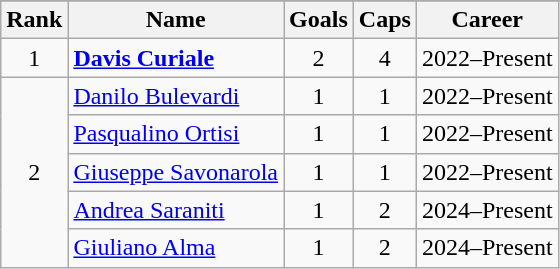<table class="wikitable sortable" style="text-align:center;">
<tr>
</tr>
<tr>
<th style= width="30px"><span>Rank</span></th>
<th style= width="150px"><span>Name</span></th>
<th style= width="50px"><span>Goals</span></th>
<th style= width="50px"><span>Caps</span></th>
<th style= width="100px"><span>Career</span></th>
</tr>
<tr>
<td>1</td>
<td align=left><strong><a href='#'>Davis Curiale</a></strong></td>
<td>2</td>
<td>4</td>
<td>2022–Present</td>
</tr>
<tr>
<td rowspan=5>2</td>
<td align=left><a href='#'>Danilo Bulevardi</a></td>
<td>1</td>
<td>1</td>
<td>2022–Present</td>
</tr>
<tr>
<td align=left><a href='#'>Pasqualino Ortisi</a></td>
<td>1</td>
<td>1</td>
<td>2022–Present</td>
</tr>
<tr>
<td align=left><a href='#'>Giuseppe Savonarola</a></td>
<td>1</td>
<td>1</td>
<td>2022–Present</td>
</tr>
<tr>
<td align=left><a href='#'>Andrea Saraniti</a></td>
<td>1</td>
<td>2</td>
<td>2024–Present</td>
</tr>
<tr>
<td align=left><a href='#'>Giuliano Alma</a></td>
<td>1</td>
<td>2</td>
<td>2024–Present</td>
</tr>
</table>
